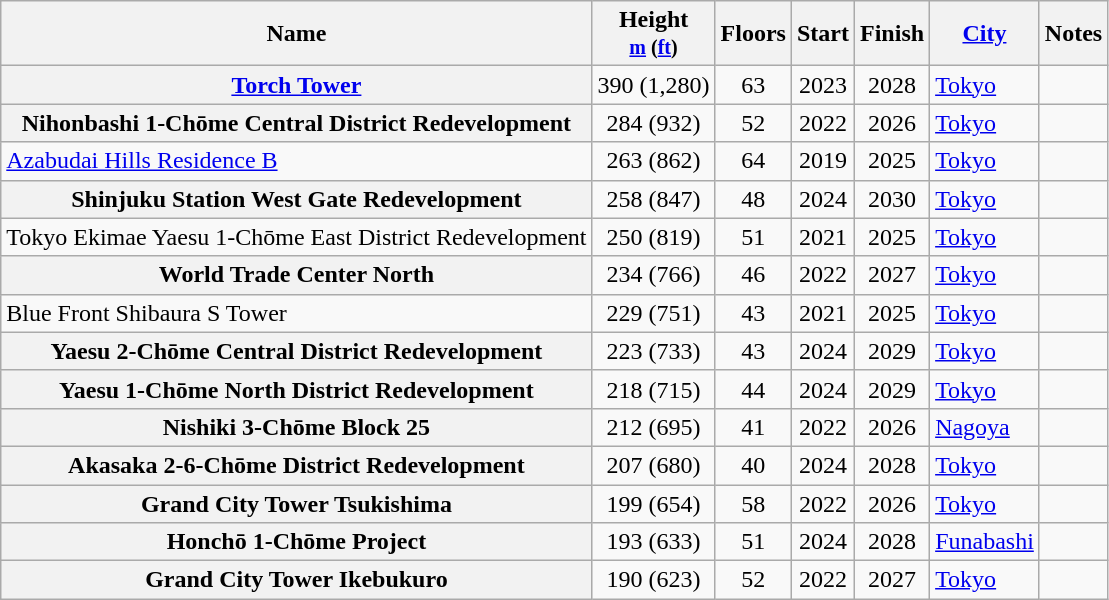<table class="wikitable sortable plainrowheaders">
<tr>
<th scope="col">Name</th>
<th scope="col">Height<br><small><a href='#'>m</a> (<a href='#'>ft</a>)</small></th>
<th scope="col">Floors</th>
<th scope="col">Start</th>
<th scope="col">Finish</th>
<th scope="col"><a href='#'>City</a></th>
<th scope="col" class="unsortable">Notes</th>
</tr>
<tr>
<th scope="row"><a href='#'>Torch Tower</a></th>
<td style="text-align:center;">390 (1,280)</td>
<td style="text-align:center;">63</td>
<td style="text-align:center;">2023</td>
<td style="text-align:center;">2028</td>
<td><a href='#'>Tokyo</a></td>
<td></td>
</tr>
<tr>
<th scope="row">Nihonbashi 1-Chōme Central District Redevelopment</th>
<td style="text-align:center;">284 (932)</td>
<td style="text-align:center;">52</td>
<td style="text-align:center;">2022</td>
<td style="text-align:center;">2026</td>
<td><a href='#'>Tokyo</a></td>
<td></td>
</tr>
<tr style>
<td !scope="row"><a href='#'>Azabudai Hills Residence B</a></td>
<td style="text-align:center;">263 (862)</td>
<td style="text-align:center;">64</td>
<td style="text-align:center;">2019</td>
<td style="text-align:center;">2025</td>
<td><a href='#'>Tokyo</a></td>
<td></td>
</tr>
<tr>
<th scope="row">Shinjuku Station West Gate Redevelopment</th>
<td style="text-align:center;">258 (847)</td>
<td style="text-align:center;">48</td>
<td style="text-align:center;">2024</td>
<td style="text-align:center;">2030</td>
<td><a href='#'>Tokyo</a></td>
<td></td>
</tr>
<tr style>
<td !scope="row">Tokyo Ekimae Yaesu 1-Chōme East District Redevelopment</td>
<td style="text-align:center;">250 (819)</td>
<td style="text-align:center;">51</td>
<td style="text-align:center;">2021</td>
<td style="text-align:center;">2025</td>
<td><a href='#'>Tokyo</a></td>
<td></td>
</tr>
<tr>
<th scope="row">World Trade Center North</th>
<td style="text-align:center;">234 (766)</td>
<td style="text-align:center;">46</td>
<td style="text-align:center;">2022</td>
<td style="text-align:center;">2027</td>
<td><a href='#'>Tokyo</a></td>
<td></td>
</tr>
<tr style>
<td !scope="row">Blue Front Shibaura S Tower</td>
<td style="text-align:center;">229 (751)</td>
<td style="text-align:center;">43</td>
<td style="text-align:center;">2021</td>
<td style="text-align:center;">2025</td>
<td><a href='#'>Tokyo</a></td>
<td></td>
</tr>
<tr>
<th scope="row">Yaesu 2-Chōme Central District Redevelopment</th>
<td style="text-align:center;">223 (733)</td>
<td style="text-align:center;">43</td>
<td style="text-align:center;">2024</td>
<td style="text-align:center;">2029</td>
<td><a href='#'>Tokyo</a></td>
<td></td>
</tr>
<tr>
<th scope="row">Yaesu 1-Chōme North District Redevelopment</th>
<td style="text-align:center;">218 (715)</td>
<td style="text-align:center;">44</td>
<td style="text-align:center;">2024</td>
<td style="text-align:center;">2029</td>
<td><a href='#'>Tokyo</a></td>
<td></td>
</tr>
<tr>
<th scope="row">Nishiki 3-Chōme Block 25</th>
<td style="text-align:center;">212 (695)</td>
<td style="text-align:center;">41</td>
<td style="text-align:center;">2022</td>
<td style="text-align:center;">2026</td>
<td><a href='#'>Nagoya</a></td>
<td></td>
</tr>
<tr>
<th scope="row">Akasaka 2-6-Chōme District Redevelopment</th>
<td style="text-align:center;">207 (680)</td>
<td style="text-align:center;">40</td>
<td style="text-align:center;">2024</td>
<td style="text-align:center;">2028</td>
<td><a href='#'>Tokyo</a></td>
<td></td>
</tr>
<tr>
<th scope="row">Grand City Tower Tsukishima</th>
<td style="text-align:center;">199 (654)</td>
<td style="text-align:center;">58</td>
<td style="text-align:center;">2022</td>
<td style="text-align:center;">2026</td>
<td><a href='#'>Tokyo</a></td>
<td></td>
</tr>
<tr>
<th scope="row">Honchō 1-Chōme Project</th>
<td style="text-align:center;">193 (633)</td>
<td style="text-align:center;">51</td>
<td style="text-align:center;">2024</td>
<td style="text-align:center;">2028</td>
<td><a href='#'>Funabashi</a></td>
<td></td>
</tr>
<tr>
<th scope="row">Grand City Tower Ikebukuro</th>
<td style="text-align:center;">190 (623)</td>
<td style="text-align:center;">52</td>
<td style="text-align:center;">2022</td>
<td style="text-align:center;">2027</td>
<td><a href='#'>Tokyo</a></td>
<td></td>
</tr>
</table>
